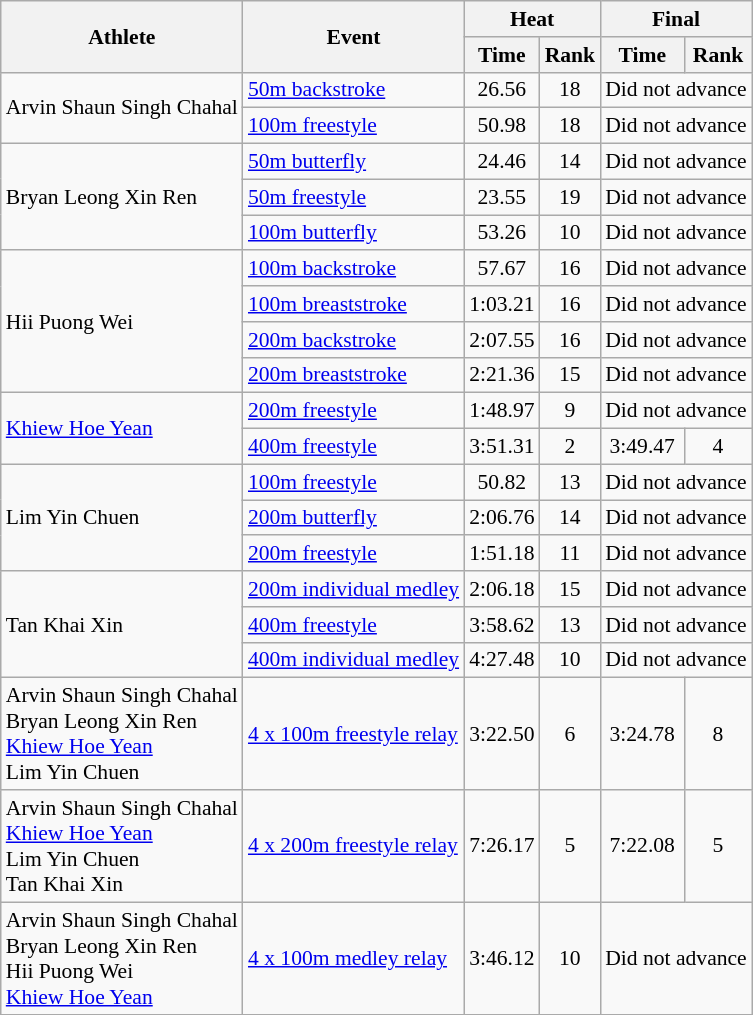<table class="wikitable" style="font-size:90%;text-align:center">
<tr>
<th rowspan="2">Athlete</th>
<th rowspan="2">Event</th>
<th colspan="2">Heat</th>
<th colspan="2">Final</th>
</tr>
<tr>
<th>Time</th>
<th>Rank</th>
<th>Time</th>
<th>Rank</th>
</tr>
<tr>
<td align="left" rowspan="2">Arvin Shaun Singh Chahal</td>
<td align="left"><a href='#'>50m backstroke</a></td>
<td>26.56</td>
<td>18</td>
<td colspan="2">Did not advance</td>
</tr>
<tr>
<td align="left"><a href='#'>100m freestyle</a></td>
<td>50.98</td>
<td>18</td>
<td colspan="2">Did not advance</td>
</tr>
<tr>
<td align="left" rowspan="3">Bryan Leong Xin Ren</td>
<td align="left"><a href='#'>50m butterfly</a></td>
<td>24.46</td>
<td>14</td>
<td colspan="2">Did not advance</td>
</tr>
<tr>
<td align="left"><a href='#'>50m freestyle</a></td>
<td>23.55</td>
<td>19</td>
<td colspan="2">Did not advance</td>
</tr>
<tr>
<td align="left"><a href='#'>100m butterfly</a></td>
<td>53.26</td>
<td>10</td>
<td colspan="2">Did not advance</td>
</tr>
<tr>
<td align="left" rowspan="4">Hii Puong Wei</td>
<td align="left"><a href='#'>100m backstroke</a></td>
<td>57.67</td>
<td>16</td>
<td colspan="2">Did not advance</td>
</tr>
<tr>
<td align="left"><a href='#'>100m breaststroke</a></td>
<td>1:03.21</td>
<td>16</td>
<td colspan="2">Did not advance</td>
</tr>
<tr>
<td align="left"><a href='#'>200m backstroke</a></td>
<td>2:07.55</td>
<td>16</td>
<td colspan="2">Did not advance</td>
</tr>
<tr>
<td align="left"><a href='#'>200m breaststroke</a></td>
<td>2:21.36</td>
<td>15</td>
<td colspan="2">Did not advance</td>
</tr>
<tr>
<td align="left" rowspan="2"><a href='#'>Khiew Hoe Yean</a></td>
<td align="left"><a href='#'>200m freestyle</a></td>
<td>1:48.97</td>
<td>9</td>
<td colspan="2">Did not advance</td>
</tr>
<tr>
<td align="left"><a href='#'>400m freestyle</a></td>
<td>3:51.31</td>
<td>2 <strong></strong></td>
<td>3:49.47</td>
<td>4</td>
</tr>
<tr>
<td align="left" rowspan="3">Lim Yin Chuen</td>
<td align="left"><a href='#'>100m freestyle</a></td>
<td>50.82</td>
<td>13</td>
<td colspan="2">Did not advance</td>
</tr>
<tr>
<td align="left"><a href='#'>200m butterfly</a></td>
<td>2:06.76</td>
<td>14</td>
<td colspan="2">Did not advance</td>
</tr>
<tr>
<td align="left"><a href='#'>200m freestyle</a></td>
<td>1:51.18</td>
<td>11</td>
<td colspan="2">Did not advance</td>
</tr>
<tr>
<td align="left" rowspan="3">Tan Khai Xin</td>
<td align="left"><a href='#'>200m individual medley</a></td>
<td>2:06.18</td>
<td>15</td>
<td colspan="2">Did not advance</td>
</tr>
<tr>
<td align="left"><a href='#'>400m freestyle</a></td>
<td>3:58.62</td>
<td>13</td>
<td colspan="2">Did not advance</td>
</tr>
<tr>
<td align="left"><a href='#'>400m individual medley</a></td>
<td>4:27.48</td>
<td>10</td>
<td colspan="2">Did not advance</td>
</tr>
<tr>
<td align="left">Arvin Shaun Singh Chahal<br>Bryan Leong Xin Ren<br><a href='#'>Khiew Hoe Yean</a><br>Lim Yin Chuen</td>
<td align="left"><a href='#'>4 x 100m freestyle relay</a></td>
<td>3:22.50</td>
<td>6 <strong></strong></td>
<td>3:24.78</td>
<td>8</td>
</tr>
<tr>
<td align="left">Arvin Shaun Singh Chahal<br><a href='#'>Khiew Hoe Yean</a><br>Lim Yin Chuen<br>Tan Khai Xin</td>
<td align="left"><a href='#'>4 x 200m freestyle relay</a></td>
<td>7:26.17</td>
<td>5 <strong></strong></td>
<td>7:22.08</td>
<td>5</td>
</tr>
<tr>
<td align="left">Arvin Shaun Singh Chahal<br>Bryan Leong Xin Ren<br>Hii Puong Wei<br><a href='#'>Khiew Hoe Yean</a></td>
<td align="left"><a href='#'>4 x 100m medley relay</a></td>
<td>3:46.12</td>
<td>10</td>
<td colspan="2">Did not advance</td>
</tr>
<tr>
</tr>
</table>
